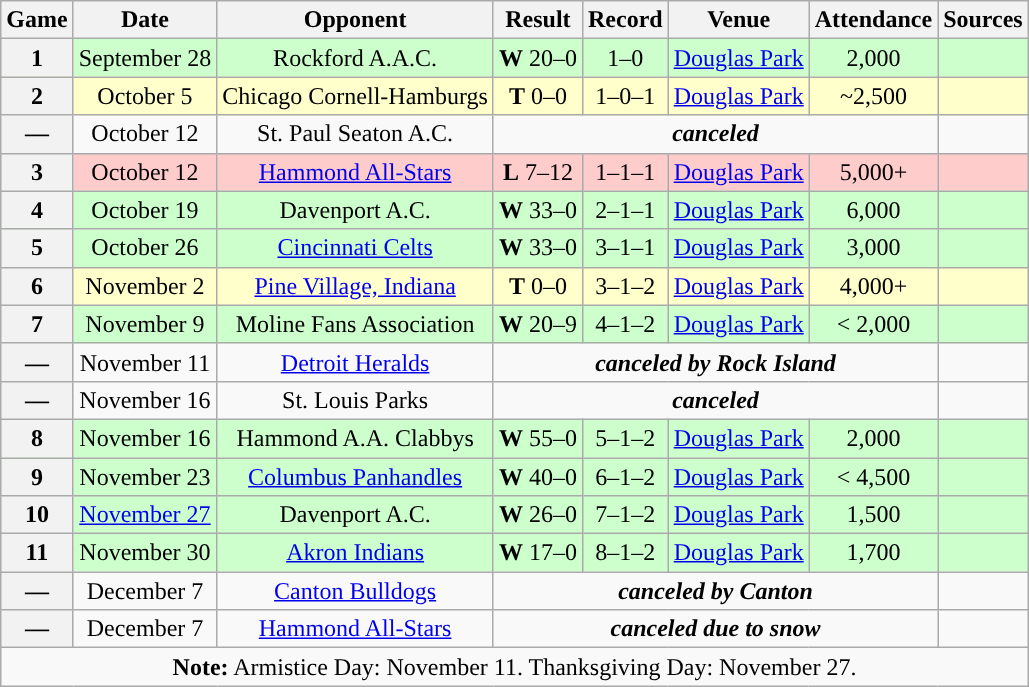<table class="wikitable" style="text-align:center">
<tr>
<th>Game</th>
<th>Date</th>
<th>Opponent</th>
<th>Result</th>
<th>Record</th>
<th>Venue</th>
<th>Attendance</th>
<th>Sources</th>
</tr>
<tr style="background:#cfc">
<th>1</th>
<td>September 28</td>
<td>Rockford A.A.C.</td>
<td><strong>W</strong> 20–0</td>
<td>1–0</td>
<td><a href='#'>Douglas Park</a></td>
<td>2,000</td>
<td></td>
</tr>
<tr style="background:#ffc">
<th>2</th>
<td>October 5</td>
<td>Chicago Cornell-Hamburgs</td>
<td><strong>T</strong> 0–0</td>
<td>1–0–1</td>
<td><a href='#'>Douglas Park</a></td>
<td>~2,500</td>
<td></td>
</tr>
<tr>
<th>—</th>
<td>October 12</td>
<td>St. Paul Seaton A.C.</td>
<td colspan="4"><strong><em>canceled</em></strong></td>
<td></td>
</tr>
<tr style="background:#fcc">
<th>3</th>
<td>October 12</td>
<td><a href='#'>Hammond All-Stars</a></td>
<td><strong>L</strong> 7–12</td>
<td>1–1–1</td>
<td><a href='#'>Douglas Park</a></td>
<td>5,000+</td>
<td></td>
</tr>
<tr style="background:#cfc">
<th>4</th>
<td>October 19</td>
<td>Davenport A.C.</td>
<td><strong>W</strong> 33–0</td>
<td>2–1–1</td>
<td><a href='#'>Douglas Park</a></td>
<td>6,000</td>
<td></td>
</tr>
<tr style="background:#cfc">
<th>5</th>
<td>October 26</td>
<td><a href='#'>Cincinnati Celts</a></td>
<td><strong>W</strong> 33–0</td>
<td>3–1–1</td>
<td><a href='#'>Douglas Park</a></td>
<td>3,000</td>
<td></td>
</tr>
<tr style="background:#ffc">
<th>6</th>
<td>November 2</td>
<td><a href='#'>Pine Village, Indiana</a></td>
<td><strong>T</strong> 0–0</td>
<td>3–1–2</td>
<td><a href='#'>Douglas Park</a></td>
<td>4,000+</td>
<td></td>
</tr>
<tr style="background:#cfc">
<th>7</th>
<td>November 9</td>
<td>Moline Fans Association</td>
<td><strong>W</strong> 20–9</td>
<td>4–1–2</td>
<td><a href='#'>Douglas Park</a></td>
<td>< 2,000</td>
<td></td>
</tr>
<tr>
<th>—</th>
<td>November 11</td>
<td><a href='#'>Detroit Heralds</a></td>
<td colspan="4"><strong><em>canceled by Rock Island</em></strong></td>
<td></td>
</tr>
<tr>
<th>—</th>
<td>November 16</td>
<td>St. Louis Parks</td>
<td colspan="4"><strong><em>canceled</em></strong></td>
<td></td>
</tr>
<tr style="background: #cfc">
<th>8</th>
<td>November 16</td>
<td>Hammond A.A. Clabbys</td>
<td><strong>W</strong> 55–0</td>
<td>5–1–2</td>
<td><a href='#'>Douglas Park</a></td>
<td>2,000</td>
<td></td>
</tr>
<tr style="background:#cfc">
<th>9</th>
<td>November 23</td>
<td><a href='#'>Columbus Panhandles</a></td>
<td><strong>W</strong> 40–0</td>
<td>6–1–2</td>
<td><a href='#'>Douglas Park</a></td>
<td>< 4,500</td>
<td></td>
</tr>
<tr style="background:#cfc">
<th>10</th>
<td><a href='#'>November 27</a></td>
<td>Davenport A.C.</td>
<td><strong>W</strong> 26–0</td>
<td>7–1–2</td>
<td><a href='#'>Douglas Park</a></td>
<td>1,500</td>
<td></td>
</tr>
<tr style="background:#cfc">
<th>11</th>
<td>November 30</td>
<td><a href='#'>Akron Indians</a></td>
<td><strong>W</strong> 17–0</td>
<td>8–1–2</td>
<td><a href='#'>Douglas Park</a></td>
<td>1,700</td>
<td></td>
</tr>
<tr>
<th>—</th>
<td>December 7</td>
<td><a href='#'>Canton Bulldogs</a></td>
<td colspan="4"><strong><em>canceled by Canton</em></strong></td>
<td></td>
</tr>
<tr>
<th>—</th>
<td>December 7</td>
<td><a href='#'>Hammond All-Stars</a></td>
<td colspan="4"><strong><em>canceled due to snow</em></strong></td>
<td></td>
</tr>
<tr>
<td colspan="10"><strong>Note:</strong> Armistice Day: November 11. Thanksgiving Day: November 27.</td>
</tr>
</table>
